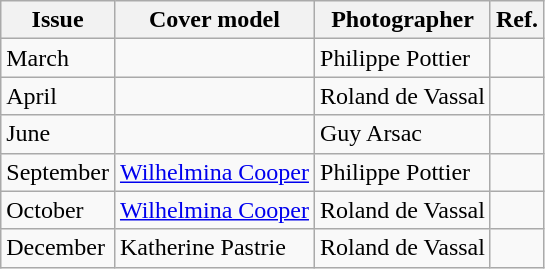<table class="wikitable">
<tr>
<th>Issue</th>
<th>Cover model</th>
<th>Photographer</th>
<th>Ref.</th>
</tr>
<tr>
<td>March</td>
<td></td>
<td>Philippe Pottier</td>
<td></td>
</tr>
<tr>
<td>April</td>
<td></td>
<td>Roland de Vassal</td>
<td></td>
</tr>
<tr>
<td>June</td>
<td></td>
<td>Guy Arsac</td>
<td></td>
</tr>
<tr>
<td>September</td>
<td><a href='#'>Wilhelmina Cooper</a></td>
<td>Philippe Pottier</td>
<td></td>
</tr>
<tr>
<td>October</td>
<td><a href='#'>Wilhelmina Cooper</a></td>
<td>Roland de Vassal</td>
<td></td>
</tr>
<tr>
<td>December</td>
<td>Katherine Pastrie</td>
<td>Roland de Vassal</td>
<td></td>
</tr>
</table>
